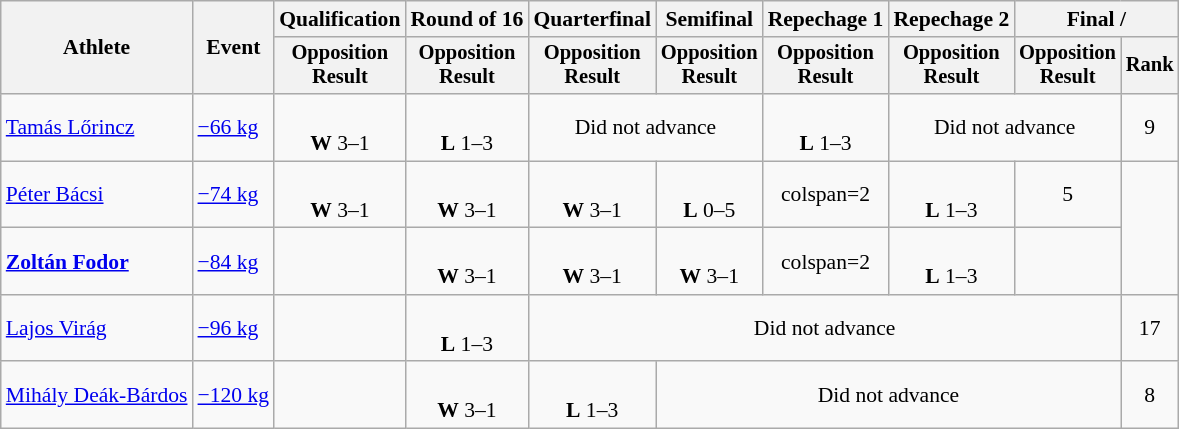<table class="wikitable" style="font-size:90%">
<tr>
<th rowspan="2">Athlete</th>
<th rowspan="2">Event</th>
<th>Qualification</th>
<th>Round of 16</th>
<th>Quarterfinal</th>
<th>Semifinal</th>
<th>Repechage 1</th>
<th>Repechage 2</th>
<th colspan=2>Final / </th>
</tr>
<tr style="font-size: 95%">
<th>Opposition<br>Result</th>
<th>Opposition<br>Result</th>
<th>Opposition<br>Result</th>
<th>Opposition<br>Result</th>
<th>Opposition<br>Result</th>
<th>Opposition<br>Result</th>
<th>Opposition<br>Result</th>
<th>Rank</th>
</tr>
<tr align=center>
<td align=left><a href='#'>Tamás Lőrincz</a></td>
<td align=left><a href='#'>−66 kg</a></td>
<td><br><strong>W</strong> 3–1 <sup></sup></td>
<td><br><strong>L</strong> 1–3 <sup></sup></td>
<td colspan=2>Did not advance</td>
<td><br><strong>L</strong> 1–3 <sup></sup></td>
<td colspan=2>Did not advance</td>
<td>9</td>
</tr>
<tr align=center>
<td align=left><a href='#'>Péter Bácsi</a></td>
<td align=left><a href='#'>−74 kg</a></td>
<td><br><strong>W</strong> 3–1 <sup></sup></td>
<td><br><strong>W</strong> 3–1 <sup></sup></td>
<td><br><strong>W</strong> 3–1 <sup></sup></td>
<td><br><strong>L</strong> 0–5 <sup></sup></td>
<td>colspan=2 </td>
<td><br><strong>L</strong> 1–3 <sup></sup></td>
<td>5</td>
</tr>
<tr align=center>
<td align=left><strong><a href='#'>Zoltán Fodor</a></strong></td>
<td align=left><a href='#'>−84 kg</a></td>
<td></td>
<td><br><strong>W</strong> 3–1 <sup></sup></td>
<td><br><strong>W</strong> 3–1 <sup></sup></td>
<td><br><strong>W</strong> 3–1 <sup></sup></td>
<td>colspan=2 </td>
<td><br><strong>L</strong> 1–3 <sup></sup></td>
<td></td>
</tr>
<tr align=center>
<td align=left><a href='#'>Lajos Virág</a></td>
<td align=left><a href='#'>−96 kg</a></td>
<td></td>
<td><br><strong>L</strong> 1–3 <sup></sup></td>
<td colspan=5>Did not advance</td>
<td>17</td>
</tr>
<tr align=center>
<td align=left><a href='#'>Mihály Deák-Bárdos</a></td>
<td align=left><a href='#'>−120 kg</a></td>
<td></td>
<td><br><strong>W</strong> 3–1 <sup></sup></td>
<td><br><strong>L</strong> 1–3 <sup></sup></td>
<td colspan=4>Did not advance</td>
<td>8</td>
</tr>
</table>
